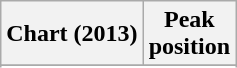<table class="wikitable sortable" border="1">
<tr>
<th>Chart (2013)</th>
<th>Peak<br>position</th>
</tr>
<tr>
</tr>
<tr>
</tr>
<tr>
</tr>
<tr>
</tr>
</table>
